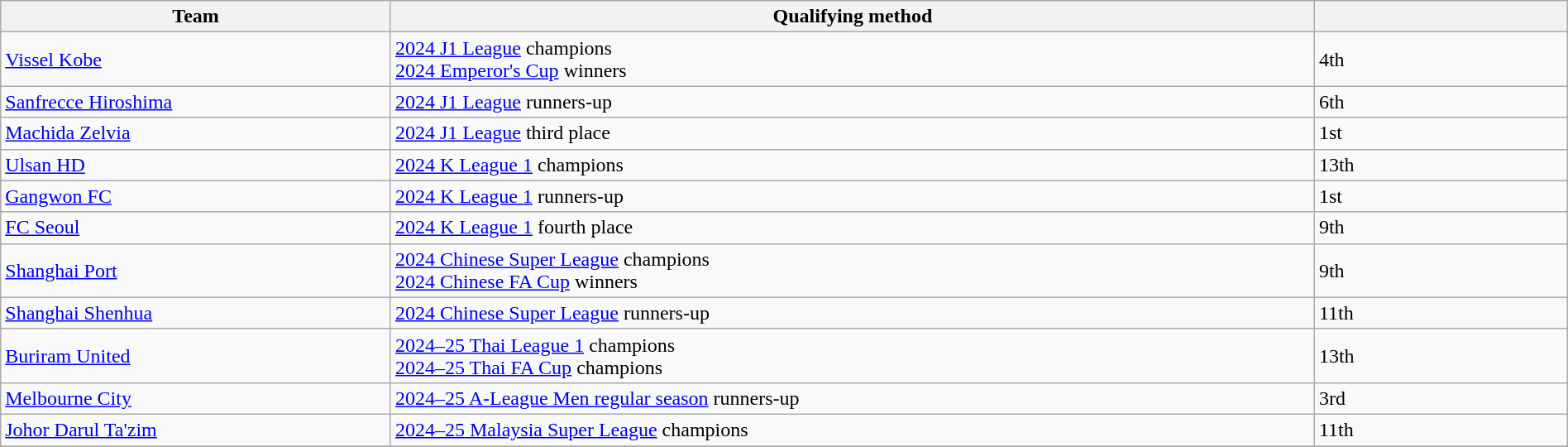<table class="wikitable" style="table-layout:fixed;width:100%;">
<tr>
<th width=25%>Team</th>
<th width=60%>Qualifying method</th>
<th width=16%> </th>
</tr>
<tr>
<td> <a href='#'>Vissel Kobe</a></td>
<td><a href='#'>2024 J1 League</a> champions<br><a href='#'>2024 Emperor's Cup</a> winners</td>
<td>4th </td>
</tr>
<tr>
<td> <a href='#'>Sanfrecce Hiroshima</a></td>
<td><a href='#'>2024 J1 League</a> runners-up</td>
<td>6th </td>
</tr>
<tr>
<td> <a href='#'>Machida Zelvia</a></td>
<td><a href='#'>2024 J1 League</a> third place</td>
<td>1st</td>
</tr>
<tr>
<td> <a href='#'>Ulsan HD</a></td>
<td><a href='#'>2024 K League 1</a> champions</td>
<td>13th </td>
</tr>
<tr>
<td> <a href='#'>Gangwon FC</a></td>
<td><a href='#'>2024 K League 1</a> runners-up</td>
<td>1st</td>
</tr>
<tr>
<td> <a href='#'>FC Seoul</a></td>
<td><a href='#'>2024 K League 1</a> fourth place</td>
<td>9th </td>
</tr>
<tr>
<td> <a href='#'>Shanghai Port</a></td>
<td><a href='#'>2024 Chinese Super League</a> champions<br><a href='#'>2024 Chinese FA Cup</a> winners</td>
<td>9th </td>
</tr>
<tr>
<td> <a href='#'>Shanghai Shenhua</a></td>
<td><a href='#'>2024 Chinese Super League</a> runners-up</td>
<td>11th </td>
</tr>
<tr>
<td> <a href='#'>Buriram United</a></td>
<td><a href='#'>2024–25 Thai League 1</a> champions<br><a href='#'>2024–25 Thai FA Cup</a> champions</td>
<td>13th </td>
</tr>
<tr>
<td> <a href='#'>Melbourne City</a></td>
<td><a href='#'>2024–25 A-League Men regular season</a> runners-up</td>
<td>3rd </td>
</tr>
<tr>
<td> <a href='#'>Johor Darul Ta'zim</a></td>
<td><a href='#'>2024–25 Malaysia Super League</a> champions</td>
<td>11th </td>
</tr>
<tr>
</tr>
</table>
